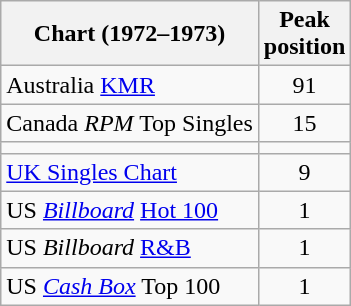<table class="wikitable sortable">
<tr>
<th align="left">Chart (1972–1973)</th>
<th align="left">Peak<br>position</th>
</tr>
<tr>
<td>Australia <a href='#'>KMR</a></td>
<td style="text-align:center;">91</td>
</tr>
<tr>
<td>Canada <em>RPM</em> Top Singles</td>
<td style="text-align:center;">15</td>
</tr>
<tr>
<td></td>
</tr>
<tr>
<td><a href='#'>UK Singles Chart</a></td>
<td style="text-align:center;">9</td>
</tr>
<tr>
<td>US <em><a href='#'>Billboard</a></em> <a href='#'>Hot 100</a></td>
<td style="text-align:center;">1</td>
</tr>
<tr>
<td>US <em>Billboard</em> <a href='#'>R&B</a></td>
<td style="text-align:center;">1</td>
</tr>
<tr>
<td>US <a href='#'><em>Cash Box</em></a> Top 100</td>
<td align="center">1</td>
</tr>
</table>
